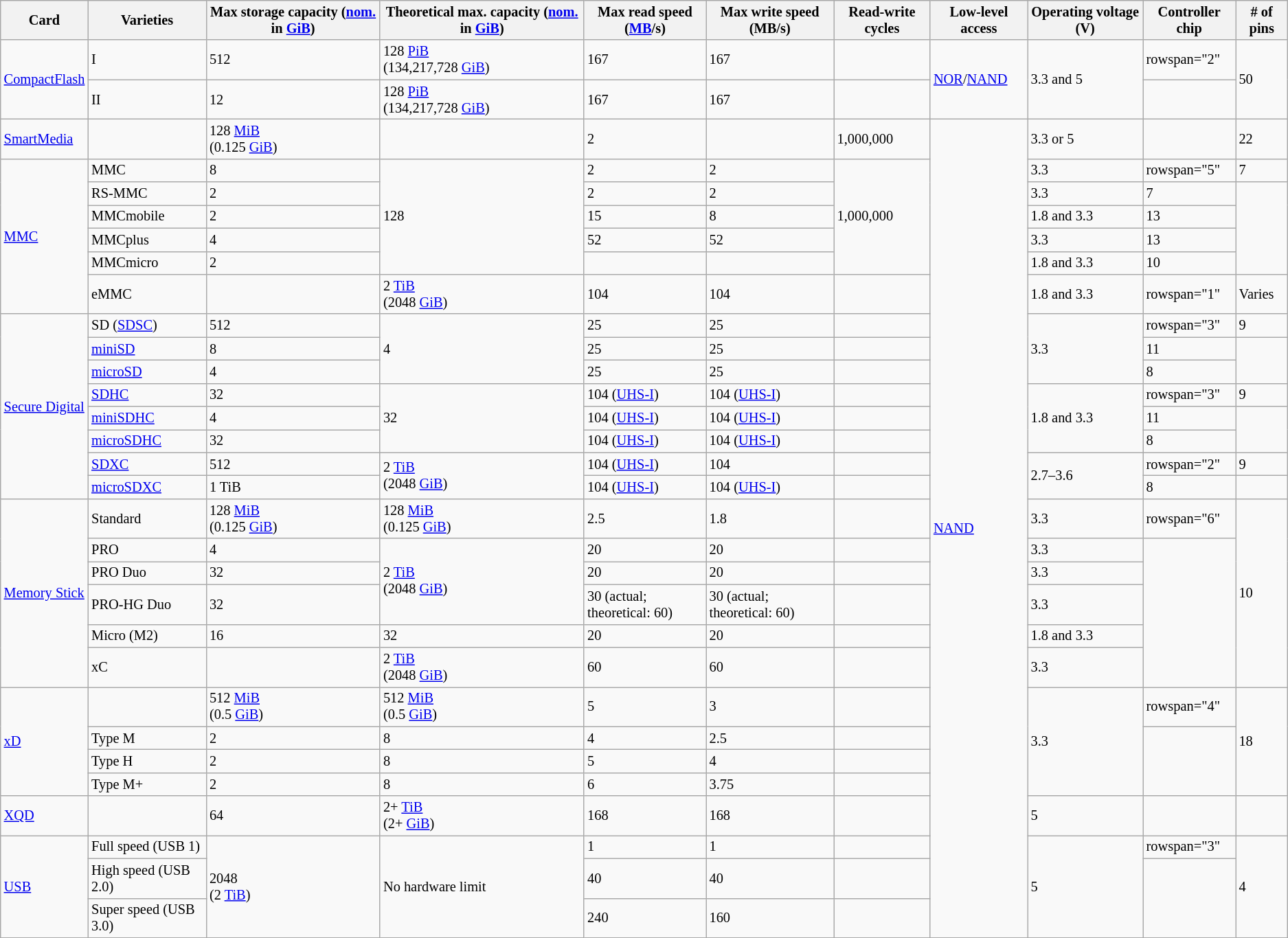<table class="wikitable sortable sticky-header sort-under" style="font-size: 85%;">
<tr>
<th>Card</th>
<th>Varieties</th>
<th data-sort-type="number">Max storage capacity (<a href='#'>nom.</a> in <a href='#'>GiB</a>)</th>
<th data-sort-type="number">Theoretical max. capacity (<a href='#'>nom.</a> in <a href='#'>GiB</a>)</th>
<th data-sort-type="number">Max read speed (<a href='#'>MB</a>/s)</th>
<th data-sort-type="number">Max write speed (MB/s)</th>
<th>Read-write cycles</th>
<th>Low-level access</th>
<th>Operating voltage (V)</th>
<th>Controller chip</th>
<th># of pins</th>
</tr>
<tr>
<td rowspan="2"><a href='#'>CompactFlash</a></td>
<td>I</td>
<td>512</td>
<td data-sort-value="134217728">128 <a href='#'>PiB</a><br>(134,217,728 <a href='#'>GiB</a>)</td>
<td>167</td>
<td>167</td>
<td></td>
<td rowspan="2"><a href='#'>NOR</a>/<a href='#'>NAND</a></td>
<td rowspan="2">3.3 and 5</td>
<td>rowspan="2" </td>
<td rowspan="2">50</td>
</tr>
<tr>
<td>II</td>
<td>12</td>
<td data-sort-value="134217728">128 <a href='#'>PiB</a><br>(134,217,728 <a href='#'>GiB</a>)</td>
<td>167</td>
<td>167</td>
<td></td>
</tr>
<tr>
<td><a href='#'>SmartMedia</a></td>
<td></td>
<td data-sort-value="0.125">128 <a href='#'>MiB</a><br>(0.125 <a href='#'>GiB</a>)</td>
<td></td>
<td>2</td>
<td></td>
<td>1,000,000</td>
<td rowspan="29"><a href='#'>NAND</a></td>
<td>3.3 or 5</td>
<td></td>
<td>22</td>
</tr>
<tr>
<td rowspan="6"><a href='#'>MMC</a></td>
<td>MMC</td>
<td>8</td>
<td rowspan="5">128</td>
<td>2</td>
<td>2</td>
<td rowspan="5">1,000,000</td>
<td>3.3</td>
<td>rowspan="5" </td>
<td>7</td>
</tr>
<tr>
<td>RS-MMC</td>
<td>2</td>
<td>2</td>
<td>2</td>
<td>3.3</td>
<td>7</td>
</tr>
<tr>
<td>MMCmobile</td>
<td>2</td>
<td>15</td>
<td>8</td>
<td>1.8 and 3.3</td>
<td>13</td>
</tr>
<tr>
<td>MMCplus</td>
<td>4</td>
<td>52</td>
<td>52</td>
<td>3.3</td>
<td>13</td>
</tr>
<tr>
<td>MMCmicro</td>
<td>2</td>
<td></td>
<td></td>
<td>1.8 and 3.3</td>
<td>10</td>
</tr>
<tr>
<td>eMMC</td>
<td></td>
<td data-sort-value="2048">2 <a href='#'>TiB</a><br>(2048 <a href='#'>GiB</a>)</td>
<td>104</td>
<td>104</td>
<td></td>
<td>1.8 and 3.3</td>
<td>rowspan="1" </td>
<td>Varies</td>
</tr>
<tr>
<td rowspan="8"><a href='#'>Secure Digital</a></td>
<td>SD (<a href='#'>SDSC</a>)</td>
<td>512</td>
<td rowspan="3">4</td>
<td>25</td>
<td>25</td>
<td></td>
<td rowspan="3">3.3</td>
<td>rowspan="3" </td>
<td>9</td>
</tr>
<tr>
<td><a href='#'>miniSD</a></td>
<td>8</td>
<td>25</td>
<td>25</td>
<td></td>
<td>11</td>
</tr>
<tr>
<td><a href='#'>microSD</a></td>
<td>4</td>
<td>25</td>
<td>25</td>
<td></td>
<td>8</td>
</tr>
<tr>
<td><a href='#'>SDHC</a></td>
<td>32</td>
<td rowspan="3" data-sort-value="2048">32</td>
<td>104 (<a href='#'>UHS-I</a>)</td>
<td>104 (<a href='#'>UHS-I</a>)</td>
<td></td>
<td rowspan="3">1.8 and 3.3</td>
<td>rowspan="3" </td>
<td>9</td>
</tr>
<tr>
<td><a href='#'>miniSDHC</a></td>
<td>4</td>
<td>104 (<a href='#'>UHS-I</a>)</td>
<td>104 (<a href='#'>UHS-I</a>)</td>
<td></td>
<td>11</td>
</tr>
<tr>
<td><a href='#'>microSDHC</a></td>
<td>32</td>
<td>104 (<a href='#'>UHS-I</a>)</td>
<td>104 (<a href='#'>UHS-I</a>)</td>
<td></td>
<td>8</td>
</tr>
<tr>
<td><a href='#'>SDXC</a></td>
<td>512</td>
<td rowspan="2" data-sort-value="2048">2 <a href='#'>TiB</a><br>(2048 <a href='#'>GiB</a>)</td>
<td>104 (<a href='#'>UHS-I</a>)</td>
<td>104</td>
<td></td>
<td rowspan="2">2.7–3.6</td>
<td>rowspan="2" </td>
<td>9</td>
</tr>
<tr>
<td><a href='#'>microSDXC</a></td>
<td>1 TiB </td>
<td>104 (<a href='#'>UHS-I</a>)</td>
<td>104 (<a href='#'>UHS-I</a>)</td>
<td></td>
<td>8</td>
</tr>
<tr>
<td rowspan="6"><a href='#'>Memory Stick</a></td>
<td>Standard</td>
<td data-sort-value="0.125">128 <a href='#'>MiB</a><br>(0.125 <a href='#'>GiB</a>)</td>
<td data-sort-value="0.125">128 <a href='#'>MiB</a><br>(0.125 <a href='#'>GiB</a>)</td>
<td>2.5</td>
<td>1.8</td>
<td></td>
<td>3.3</td>
<td>rowspan="6" </td>
<td rowspan="6">10</td>
</tr>
<tr>
<td>PRO</td>
<td>4</td>
<td rowspan="3" data-sort-value="2048">2 <a href='#'>TiB</a><br>(2048 <a href='#'>GiB</a>)</td>
<td>20</td>
<td>20</td>
<td></td>
<td>3.3</td>
</tr>
<tr>
<td>PRO Duo</td>
<td>32</td>
<td>20</td>
<td>20</td>
<td></td>
<td>3.3</td>
</tr>
<tr>
<td>PRO-HG Duo</td>
<td>32</td>
<td>30 (actual;<br> theoretical: 60)</td>
<td>30 (actual; theoretical: 60)</td>
<td></td>
<td>3.3</td>
</tr>
<tr>
<td>Micro (M2)</td>
<td>16</td>
<td>32</td>
<td>20</td>
<td>20</td>
<td></td>
<td>1.8 and 3.3</td>
</tr>
<tr>
<td>xC</td>
<td></td>
<td data-sort-value="2048">2 <a href='#'>TiB</a><br>(2048 <a href='#'>GiB</a>)</td>
<td>60</td>
<td>60</td>
<td></td>
<td>3.3</td>
</tr>
<tr>
<td rowspan="4"><a href='#'>xD</a></td>
<td></td>
<td data-sort-value="0.5">512 <a href='#'>MiB</a><br>(0.5 <a href='#'>GiB</a>)</td>
<td data-sort-value="0.5">512 <a href='#'>MiB</a><br>(0.5 <a href='#'>GiB</a>)</td>
<td>5</td>
<td>3</td>
<td></td>
<td rowspan="4">3.3</td>
<td>rowspan="4" </td>
<td rowspan="4">18</td>
</tr>
<tr>
<td>Type M</td>
<td>2</td>
<td>8</td>
<td>4</td>
<td>2.5</td>
<td></td>
</tr>
<tr>
<td>Type H</td>
<td>2</td>
<td>8</td>
<td>5</td>
<td>4</td>
<td></td>
</tr>
<tr>
<td>Type M+</td>
<td>2</td>
<td>8</td>
<td>6</td>
<td>3.75</td>
<td></td>
</tr>
<tr>
<td><a href='#'>XQD</a></td>
<td></td>
<td>64</td>
<td data-sort-value="2.001">2+ <a href='#'>TiB</a><br>(2+ <a href='#'>GiB</a>)</td>
<td>168</td>
<td>168</td>
<td></td>
<td>5</td>
<td></td>
<td></td>
</tr>
<tr>
<td rowspan="3"><a href='#'>USB</a></td>
<td>Full speed (USB 1)</td>
<td rowspan="3">2048<br>(2 <a href='#'>TiB</a>)</td>
<td rowspan="3">No hardware limit</td>
<td>1</td>
<td>1</td>
<td></td>
<td rowspan="3">5</td>
<td>rowspan="3" </td>
<td rowspan="3">4</td>
</tr>
<tr>
<td>High speed (USB 2.0)</td>
<td>40</td>
<td>40</td>
<td></td>
</tr>
<tr>
<td>Super speed (USB 3.0)</td>
<td>240</td>
<td>160</td>
<td></td>
</tr>
</table>
